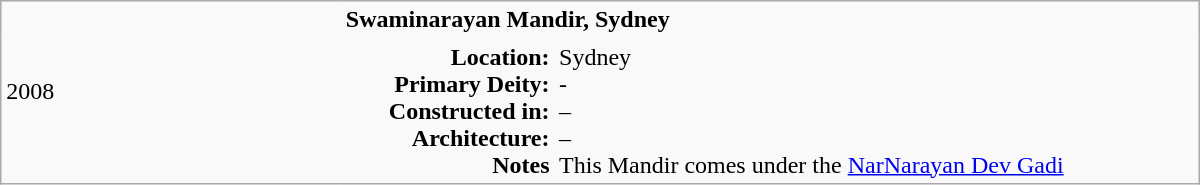<table class="wikitable plain" width="800" border="0">
<tr>
<td rowspan="2" style="border:none;" width="220px">2008</td>
<td colspan="2" style="border:none;" valign="top"><strong>Swaminarayan Mandir, Sydney</strong></td>
</tr>
<tr>
<td style="text-align:right; border:none;" valign="top"><strong>Location:</strong> <br><strong>Primary Deity:</strong><br><strong>Constructed in:</strong><br><strong>Architecture:</strong><br><strong>Notes</strong></td>
<td style="border:none;" valign="top">Sydney <br>- <br>– <br>– <br>This Mandir comes under the <a href='#'>NarNarayan Dev Gadi</a></td>
</tr>
</table>
